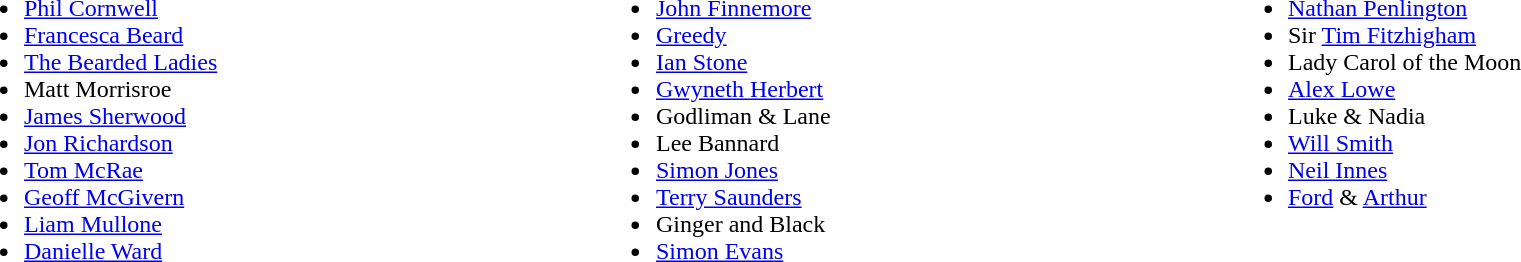<table cellspacing="0" cellpadding="0" style="width:100%;">
<tr valign=top>
<td style="width:33%;"><br><ul><li><a href='#'>Phil Cornwell</a></li><li><a href='#'>Francesca Beard</a></li><li><a href='#'>The Bearded Ladies</a></li><li>Matt Morrisroe</li><li><a href='#'>James Sherwood</a></li><li><a href='#'>Jon Richardson</a></li><li><a href='#'>Tom McRae</a></li><li><a href='#'>Geoff McGivern</a></li><li><a href='#'>Liam Mullone</a></li><li><a href='#'>Danielle Ward</a></li></ul></td>
<td style="width:33%;"><br><ul><li><a href='#'>John Finnemore</a></li><li><a href='#'>Greedy</a></li><li><a href='#'>Ian Stone</a></li><li><a href='#'>Gwyneth Herbert</a></li><li>Godliman & Lane</li><li>Lee Bannard</li><li><a href='#'>Simon Jones</a></li><li><a href='#'>Terry Saunders</a></li><li>Ginger and Black</li><li><a href='#'>Simon Evans</a></li></ul></td>
<td style="width:33%;"><br><ul><li><a href='#'>Nathan Penlington</a></li><li>Sir <a href='#'>Tim Fitzhigham</a></li><li>Lady Carol of the Moon</li><li><a href='#'>Alex Lowe</a></li><li>Luke & Nadia</li><li><a href='#'>Will Smith</a></li><li><a href='#'>Neil Innes</a></li><li><a href='#'>Ford</a> & <a href='#'>Arthur</a></li></ul></td>
</tr>
</table>
